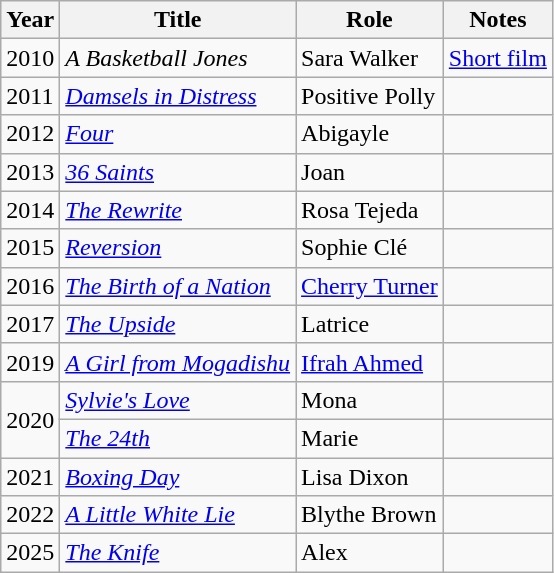<table class="wikitable sortable">
<tr>
<th scope="col">Year</th>
<th scope="col">Title</th>
<th scope="col">Role</th>
<th scope="col" class="unsortable">Notes</th>
</tr>
<tr>
<td>2010</td>
<td><em>A Basketball Jones</em></td>
<td>Sara Walker</td>
<td><a href='#'>Short film</a></td>
</tr>
<tr>
<td>2011</td>
<td><em><a href='#'>Damsels in Distress</a></em></td>
<td>Positive Polly</td>
<td></td>
</tr>
<tr>
<td>2012</td>
<td><em><a href='#'>Four</a></em></td>
<td>Abigayle</td>
<td></td>
</tr>
<tr>
<td>2013</td>
<td><em><a href='#'>36 Saints</a></em></td>
<td>Joan</td>
<td></td>
</tr>
<tr>
<td>2014</td>
<td><em><a href='#'>The Rewrite</a></em></td>
<td>Rosa Tejeda</td>
<td></td>
</tr>
<tr>
<td>2015</td>
<td><em><a href='#'>Reversion</a></em></td>
<td>Sophie Clé</td>
<td></td>
</tr>
<tr>
<td>2016</td>
<td><em><a href='#'>The Birth of a Nation</a></em></td>
<td><a href='#'>Cherry Turner</a></td>
<td></td>
</tr>
<tr>
<td>2017</td>
<td><em><a href='#'>The Upside</a></em></td>
<td>Latrice</td>
<td></td>
</tr>
<tr>
<td>2019</td>
<td><em><a href='#'>A Girl from Mogadishu</a></em></td>
<td><a href='#'>Ifrah Ahmed</a></td>
<td></td>
</tr>
<tr>
<td Rowspan=2>2020</td>
<td><em><a href='#'>Sylvie's Love</a></em></td>
<td>Mona</td>
<td></td>
</tr>
<tr>
<td><em><a href='#'>The 24th</a></em></td>
<td>Marie</td>
<td></td>
</tr>
<tr>
<td>2021</td>
<td><em><a href='#'>Boxing Day</a></em></td>
<td>Lisa Dixon</td>
<td></td>
</tr>
<tr>
<td>2022</td>
<td><em><a href='#'>A Little White Lie</a></em></td>
<td>Blythe Brown</td>
<td></td>
</tr>
<tr>
<td>2025</td>
<td><em><a href='#'>The Knife</a></em></td>
<td>Alex</td>
<td></td>
</tr>
</table>
